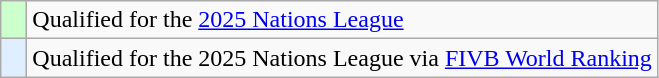<table class="wikitable" style="text-align:left">
<tr>
<td width=10px bgcolor=#ccffcc></td>
<td>Qualified for the <a href='#'>2025 Nations League</a></td>
</tr>
<tr>
<td width=10px bgcolor=#dfefff></td>
<td>Qualified for the 2025 Nations League via <a href='#'>FIVB World Ranking</a></td>
</tr>
</table>
